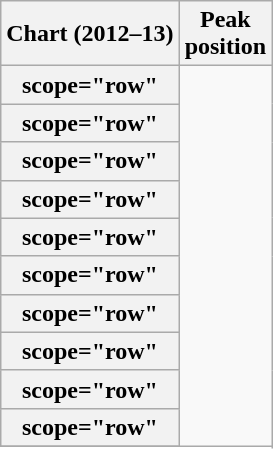<table class="wikitable sortable plainrowheaders">
<tr>
<th scope="col">Chart (2012–13)</th>
<th scope="col">Peak<br>position</th>
</tr>
<tr>
<th>scope="row" </th>
</tr>
<tr>
<th>scope="row" </th>
</tr>
<tr>
<th>scope="row" </th>
</tr>
<tr>
<th>scope="row" </th>
</tr>
<tr>
<th>scope="row" </th>
</tr>
<tr>
<th>scope="row" </th>
</tr>
<tr>
<th>scope="row" </th>
</tr>
<tr>
<th>scope="row" </th>
</tr>
<tr>
<th>scope="row" </th>
</tr>
<tr>
<th>scope="row" </th>
</tr>
<tr>
</tr>
</table>
